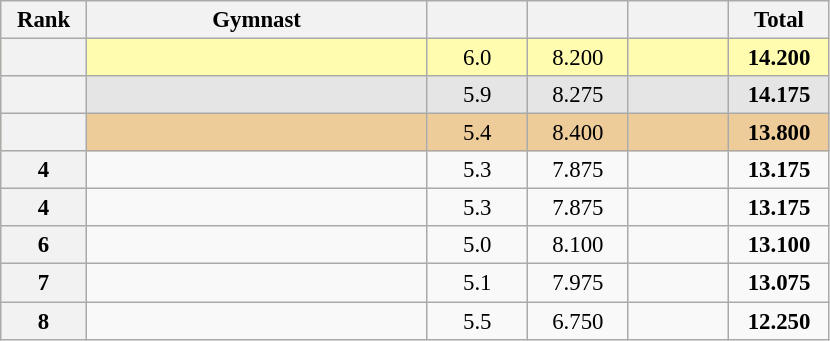<table class="wikitable sortable" style="text-align:center; font-size:95%">
<tr>
<th scope="col" style="width:50px;">Rank</th>
<th scope="col" style="width:220px;">Gymnast</th>
<th scope="col" style="width:60px;"></th>
<th scope="col" style="width:60px;"></th>
<th scope="col" style="width:60px;"></th>
<th scope="col" style="width:60px;">Total</th>
</tr>
<tr style="background:#fffcaf;">
<th scope=row style="text-align:center"></th>
<td style="text-align:left;"></td>
<td>6.0</td>
<td>8.200</td>
<td></td>
<td><strong>14.200</strong></td>
</tr>
<tr style="background:#e5e5e5;">
<th scope=row style="text-align:center"></th>
<td style="text-align:left;"></td>
<td>5.9</td>
<td>8.275</td>
<td></td>
<td><strong>14.175</strong></td>
</tr>
<tr style="background:#ec9;">
<th scope=row style="text-align:center"></th>
<td style="text-align:left;"></td>
<td>5.4</td>
<td>8.400</td>
<td></td>
<td><strong>13.800</strong></td>
</tr>
<tr>
<th scope=row style="text-align:center">4</th>
<td style="text-align:left;"></td>
<td>5.3</td>
<td>7.875</td>
<td></td>
<td><strong>13.175</strong></td>
</tr>
<tr>
<th scope=row style="text-align:center">4</th>
<td style="text-align:left;"></td>
<td>5.3</td>
<td>7.875</td>
<td></td>
<td><strong>13.175</strong></td>
</tr>
<tr>
<th scope=row style="text-align:center">6</th>
<td style="text-align:left;"></td>
<td>5.0</td>
<td>8.100</td>
<td></td>
<td><strong>13.100</strong></td>
</tr>
<tr>
<th scope=row style="text-align:center">7</th>
<td style="text-align:left;"></td>
<td>5.1</td>
<td>7.975</td>
<td></td>
<td><strong>13.075</strong></td>
</tr>
<tr>
<th scope=row style="text-align:center">8</th>
<td style="text-align:left;"></td>
<td>5.5</td>
<td>6.750</td>
<td></td>
<td><strong>12.250</strong></td>
</tr>
</table>
